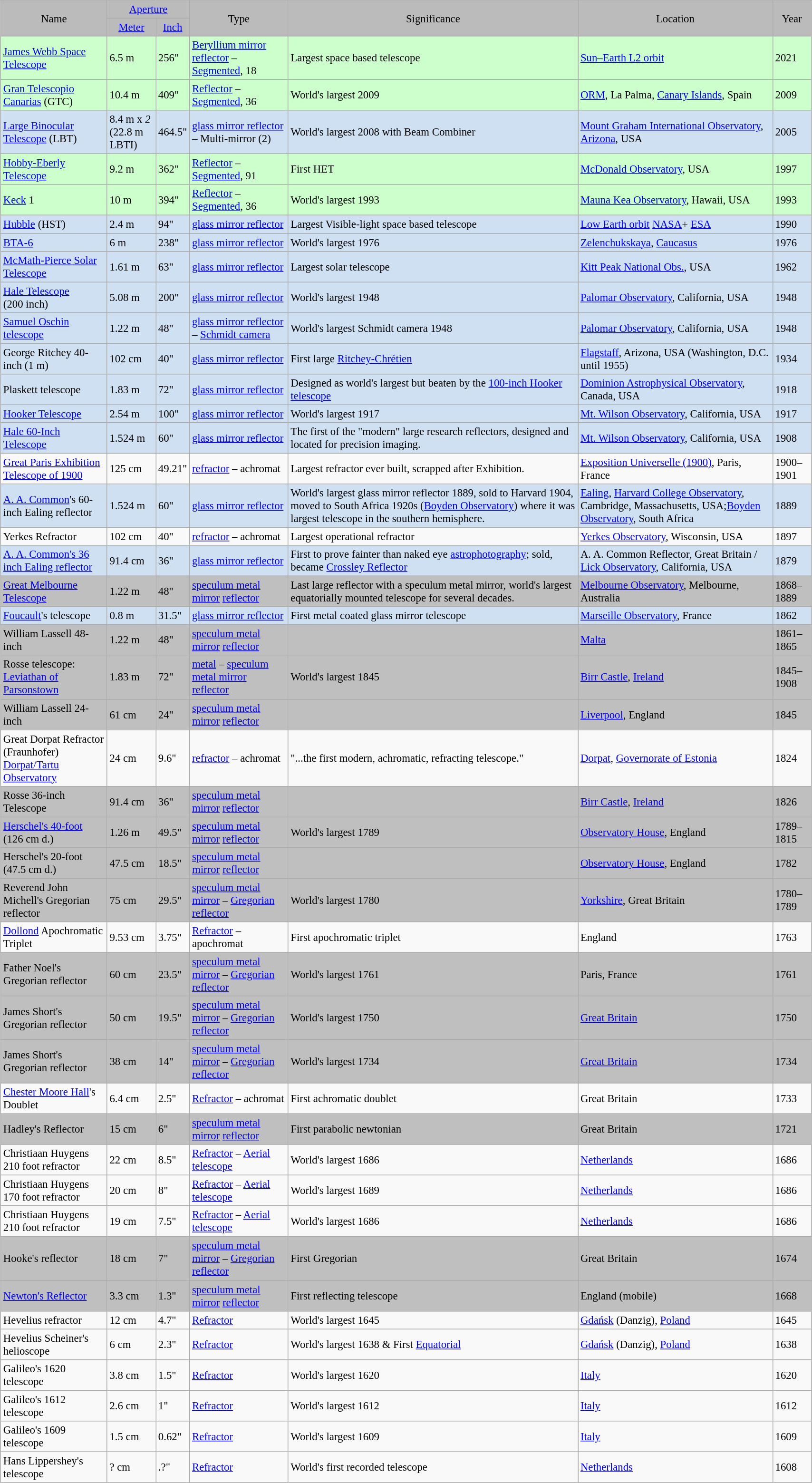<table class="wikitable sortable" style="margin: 1em auto 1em auto; width:90%; font-size:95%">
<tr style="text-align:center; background:#BBB;">
<td rowspan="2">Name</td>
<td colspan="2"><a href='#'>Aperture</a></td>
<td rowspan="2">Type</td>
<td rowspan="2">Significance</td>
<td rowspan="2">Location</td>
<td rowspan="2">Year</td>
</tr>
<tr style="text-align:center; background:#BBB;">
<td><a href='#'>Meter</a></td>
<td><a href='#'>Inch</a></td>
</tr>
<tr style="background:#cfc;">
<td><a href='#'>James Webb Space Telescope</a></td>
<td>6.5 m</td>
<td>256"</td>
<td><a href='#'>Beryllium mirror</a> <a href='#'>reflector</a> –  <a href='#'>Segmented</a>, 18</td>
<td>Largest space based telescope</td>
<td><a href='#'>Sun–Earth L2 orbit</a></td>
<td>2021</td>
</tr>
<tr style="background:#cfc;">
<td><a href='#'>Gran Telescopio Canarias</a> (GTC)</td>
<td>10.4 m</td>
<td>409"</td>
<td><a href='#'>Reflector</a> – <a href='#'>Segmented</a>, 36</td>
<td>World's largest 2009</td>
<td><a href='#'>ORM</a>, La Palma, <a href='#'>Canary Islands</a>, Spain</td>
<td>2009</td>
</tr>
<tr style="background:#CEE0F2">
<td><a href='#'>Large Binocular Telescope</a> (LBT)</td>
<td>8.4 m x <em>2</em> <br>(22.8 m LBTI)<br></td>
<td>464.5"</td>
<td><a href='#'>glass mirror reflector</a> – Multi-mirror (2)</td>
<td>World's largest 2008 with Beam Combiner</td>
<td><a href='#'>Mount Graham International Observatory</a>, <a href='#'>Arizona</a>, USA</td>
<td>2005</td>
</tr>
<tr style="background:#cfc;">
<td><a href='#'>Hobby-Eberly Telescope</a></td>
<td>9.2 m</td>
<td>362"</td>
<td><a href='#'>Reflector</a> – <a href='#'>Segmented</a>, 91</td>
<td>First HET</td>
<td><a href='#'>McDonald Observatory</a>, USA</td>
<td>1997</td>
</tr>
<tr style="background:#cfc;">
<td><a href='#'>Keck</a> 1</td>
<td>10 m</td>
<td>394"</td>
<td><a href='#'>Reflector</a> – <a href='#'>Segmented</a>, 36</td>
<td>World's largest 1993</td>
<td><a href='#'>Mauna Kea Observatory</a>, Hawaii, USA</td>
<td>1993</td>
</tr>
<tr style="background:#CEE0F2">
<td><a href='#'>Hubble</a> (HST)</td>
<td>2.4 m</td>
<td>94"</td>
<td><a href='#'>glass mirror reflector</a></td>
<td>Largest Visible-light space based telescope</td>
<td><a href='#'>Low Earth orbit</a> <a href='#'>NASA</a>+ <a href='#'>ESA</a></td>
<td>1990</td>
</tr>
<tr style="background:#CEE0F2">
<td><a href='#'>BTA-6</a></td>
<td>6 m</td>
<td>238"</td>
<td><a href='#'>glass mirror reflector</a></td>
<td>World's largest 1976</td>
<td><a href='#'>Zelenchukskaya</a>, <a href='#'>Caucasus</a></td>
<td>1976</td>
</tr>
<tr style="background:#CEE0F2">
<td><a href='#'>McMath-Pierce Solar Telescope</a></td>
<td>1.61 m</td>
<td>63"</td>
<td><a href='#'>glass mirror reflector</a></td>
<td>Largest solar telescope</td>
<td><a href='#'>Kitt Peak National Obs.</a>, USA</td>
<td>1962</td>
</tr>
<tr style="background:#CEE0F2">
<td><a href='#'>Hale Telescope</a> (200 inch)</td>
<td>5.08 m</td>
<td>200"</td>
<td><a href='#'>glass mirror reflector</a></td>
<td>World's largest 1948</td>
<td><a href='#'>Palomar Observatory</a>, California, USA</td>
<td>1948</td>
</tr>
<tr style="background:#CEE0F2">
<td><a href='#'>Samuel Oschin telescope</a></td>
<td>1.22 m</td>
<td>48"</td>
<td><a href='#'>glass mirror reflector</a> – <a href='#'>Schmidt camera</a></td>
<td>World's largest Schmidt camera 1948</td>
<td><a href='#'>Palomar Observatory</a>, California, USA</td>
<td>1948</td>
</tr>
<tr style="background:#CEE0F2">
<td>George Ritchey 40-inch (1 m)</td>
<td>102 cm</td>
<td>40"</td>
<td><a href='#'>glass mirror reflector</a></td>
<td>First large <a href='#'>Ritchey-Chrétien</a></td>
<td><a href='#'>Flagstaff</a>, Arizona, USA (Washington, D.C. until 1955)</td>
<td>1934</td>
</tr>
<tr style="background:#CEE0F2">
<td>Plaskett telescope</td>
<td>1.83 m</td>
<td>72"</td>
<td><a href='#'>glass mirror reflector</a></td>
<td>Designed as world's largest but beaten by the <a href='#'>100-inch Hooker telescope</a></td>
<td><a href='#'>Dominion Astrophysical Observatory</a>, Canada, USA</td>
<td>1918</td>
</tr>
<tr style="background:#CEE0F2">
<td><a href='#'>Hooker Telescope</a></td>
<td>2.54 m</td>
<td>100"</td>
<td><a href='#'>glass mirror reflector</a></td>
<td>World's largest 1917</td>
<td><a href='#'>Mt. Wilson Observatory</a>, California, USA</td>
<td>1917</td>
</tr>
<tr style="background:#CEE0F2">
<td><a href='#'>Hale 60-Inch Telescope</a></td>
<td>1.524 m</td>
<td>60"</td>
<td><a href='#'>glass mirror reflector</a></td>
<td>The first of the "modern" large research reflectors, designed and located for precision imaging.</td>
<td><a href='#'>Mt. Wilson Observatory</a>, California, USA</td>
<td>1908</td>
</tr>
<tr>
<td><a href='#'>Great Paris Exhibition Telescope of 1900</a></td>
<td>125 cm</td>
<td>49.21"</td>
<td><a href='#'>refractor</a> – achromat</td>
<td>Largest refractor ever built, scrapped after Exhibition.</td>
<td><a href='#'>Exposition Universelle (1900)</a>, Paris, France</td>
<td>1900–1901</td>
</tr>
<tr style="background:#CEE0F2">
<td><a href='#'>A. A. Common</a>'s 60-inch Ealing reflector</td>
<td>1.524 m</td>
<td>60"</td>
<td><a href='#'>glass mirror reflector</a></td>
<td>World's largest glass mirror reflector 1889, sold to Harvard 1904, moved to South Africa 1920s (<a href='#'>Boyden Observatory</a>) where it was largest telescope in the southern hemisphere.</td>
<td><a href='#'>Ealing</a>, <a href='#'>Harvard College Observatory</a>, Cambridge, Massachusetts, USA;<a href='#'>Boyden Observatory</a>, South Africa</td>
<td>1889</td>
</tr>
<tr>
<td>Yerkes Refractor</td>
<td>102 cm</td>
<td>40"</td>
<td><a href='#'>refractor</a> – achromat</td>
<td>Largest operational refractor</td>
<td><a href='#'>Yerkes Observatory</a>, Wisconsin, USA</td>
<td>1897</td>
</tr>
<tr style="background:#CEE0F2">
<td><a href='#'>A. A. Common's 36 inch Ealing reflector</a></td>
<td>91.4 cm</td>
<td>36"</td>
<td><a href='#'>glass mirror reflector</a></td>
<td>First to prove fainter than naked eye <a href='#'>astrophotography</a>; sold, became <a href='#'>Crossley Reflector</a></td>
<td>A. A. Common Reflector, Great Britain / <a href='#'>Lick Observatory</a>, California, USA</td>
<td>1879</td>
</tr>
<tr style="background:#BFBFBF">
<td><a href='#'>Great Melbourne Telescope</a></td>
<td>1.22 m</td>
<td>48"</td>
<td><a href='#'>speculum metal mirror</a> <a href='#'>reflector</a></td>
<td>Last large reflector with a speculum metal mirror, world's largest equatorially mounted telescope for several decades.</td>
<td><a href='#'>Melbourne Observatory</a>, Melbourne, Australia</td>
<td>1868–1889</td>
</tr>
<tr style="background:#CEE0F2">
<td><a href='#'>Foucault</a>'s telescope</td>
<td>0.8 m</td>
<td>31.5"</td>
<td><a href='#'>glass mirror reflector</a></td>
<td>First metal coated glass mirror telescope</td>
<td><a href='#'>Marseille Observatory</a>, France</td>
<td>1862</td>
</tr>
<tr style="background:#BFBFBF">
<td>William Lassell 48-inch</td>
<td>1.22 m</td>
<td>48"</td>
<td><a href='#'>speculum metal mirror</a> <a href='#'>reflector</a></td>
<td></td>
<td><a href='#'>Malta</a></td>
<td>1861–1865</td>
</tr>
<tr style="background:#BFBFBF">
<td>Rosse telescope: <a href='#'>Leviathan of Parsonstown</a></td>
<td>1.83 m</td>
<td>72"</td>
<td><a href='#'>metal</a> – <a href='#'>speculum metal mirror</a> <a href='#'>reflector</a></td>
<td>World's largest 1845</td>
<td><a href='#'>Birr Castle</a>, <a href='#'>Ireland</a></td>
<td>1845–1908</td>
</tr>
<tr style="background:#BFBFBF">
<td>William Lassell 24-inch</td>
<td>61 cm</td>
<td>24"</td>
<td><a href='#'>speculum metal mirror</a> <a href='#'>reflector</a></td>
<td></td>
<td><a href='#'>Liverpool</a>, England</td>
<td>1845</td>
</tr>
<tr>
<td>Great Dorpat Refractor (Fraunhofer) <br><a href='#'>Dorpat/Tartu Observatory</a></td>
<td>24 cm</td>
<td>9.6"</td>
<td><a href='#'>refractor</a> – achromat</td>
<td>"...the first modern, achromatic, refracting telescope."</td>
<td><a href='#'>Dorpat</a>, <a href='#'>Governorate of Estonia</a></td>
<td>1824</td>
</tr>
<tr style="background:#BFBFBF">
<td>Rosse 36-inch Telescope</td>
<td>91.4 cm</td>
<td>36"</td>
<td><a href='#'>speculum metal mirror</a> <a href='#'>reflector</a></td>
<td></td>
<td><a href='#'>Birr Castle</a>, <a href='#'>Ireland</a></td>
<td>1826</td>
</tr>
<tr style="background:#BFBFBF">
<td><a href='#'>Herschel's 40-foot</a> (126 cm d.)</td>
<td>1.26 m</td>
<td>49.5"</td>
<td><a href='#'>speculum metal mirror</a> <a href='#'>reflector</a></td>
<td>World's largest 1789</td>
<td><a href='#'>Observatory House</a>, England</td>
<td>1789–1815</td>
</tr>
<tr style="background:#BFBFBF">
<td>Herschel's 20-foot (47.5 cm d.)</td>
<td>47.5 cm</td>
<td>18.5"</td>
<td><a href='#'>speculum metal mirror</a> <a href='#'>reflector</a></td>
<td></td>
<td><a href='#'>Observatory House</a>, England</td>
<td>1782</td>
</tr>
<tr style="background:#BFBFBF">
<td>Reverend John Michell's Gregorian reflector</td>
<td>75 cm</td>
<td>29.5"</td>
<td><a href='#'>speculum metal mirror</a> – <a href='#'>Gregorian reflector</a></td>
<td>World's largest 1780</td>
<td><a href='#'>Yorkshire</a>, Great Britain</td>
<td>1780–1789</td>
</tr>
<tr>
<td><a href='#'>Dollond</a> Apochromatic Triplet</td>
<td>9.53 cm</td>
<td>3.75"</td>
<td><a href='#'>Refractor</a> – apochromat</td>
<td>First apochromatic triplet</td>
<td>England</td>
<td>1763</td>
</tr>
<tr style="background:#BFBFBF">
<td>Father Noel's Gregorian reflector</td>
<td>60 cm</td>
<td>23.5"</td>
<td><a href='#'>speculum metal mirror</a> – <a href='#'>Gregorian reflector</a></td>
<td>World's largest 1761</td>
<td>Paris, France</td>
<td>1761</td>
</tr>
<tr style="background:#BFBFBF">
<td>James Short's Gregorian reflector</td>
<td>50 cm</td>
<td>19.5"</td>
<td><a href='#'>speculum metal mirror</a> – <a href='#'>Gregorian reflector</a></td>
<td>World's largest 1750</td>
<td><a href='#'>Great Britain</a></td>
<td>1750</td>
</tr>
<tr style="background:#BFBFBF">
<td>James Short's Gregorian reflector</td>
<td>38 cm</td>
<td>14"</td>
<td><a href='#'>speculum metal mirror</a> – <a href='#'>Gregorian reflector</a></td>
<td>World's largest 1734</td>
<td><a href='#'>Great Britain</a></td>
<td>1734</td>
</tr>
<tr>
<td><a href='#'>Chester Moore Hall</a>'s Doublet</td>
<td>6.4 cm</td>
<td>2.5"</td>
<td><a href='#'>Refractor</a> – achromat</td>
<td>First achromatic doublet</td>
<td>Great Britain</td>
<td>1733</td>
</tr>
<tr style="background:#BFBFBF">
<td>Hadley's Reflector</td>
<td>15 cm</td>
<td>6"</td>
<td><a href='#'>speculum metal mirror</a> <a href='#'>reflector</a></td>
<td>First parabolic newtonian</td>
<td>Great Britain</td>
<td>1721</td>
</tr>
<tr>
<td>Christiaan Huygens 210 foot refractor</td>
<td>22 cm</td>
<td>8.5"</td>
<td><a href='#'>Refractor</a> – <a href='#'>Aerial telescope</a></td>
<td>World's largest 1686</td>
<td><a href='#'>Netherlands</a></td>
<td>1686</td>
</tr>
<tr>
<td>Christiaan Huygens 170 foot refractor</td>
<td>20 cm</td>
<td>8"</td>
<td><a href='#'>Refractor</a> – <a href='#'>Aerial telescope</a></td>
<td>World's largest 1689</td>
<td><a href='#'>Netherlands</a></td>
<td>1686</td>
</tr>
<tr>
<td>Christiaan Huygens 210 foot refractor</td>
<td>19 cm</td>
<td>7.5"</td>
<td><a href='#'>Refractor</a> – <a href='#'>Aerial telescope</a></td>
<td>World's largest 1686</td>
<td><a href='#'>Netherlands</a></td>
<td>1686</td>
</tr>
<tr style="background:#BFBFBF">
<td>Hooke's reflector</td>
<td>18 cm</td>
<td>7"</td>
<td><a href='#'>speculum metal mirror</a> – <a href='#'>Gregorian reflector</a></td>
<td>First Gregorian</td>
<td>Great Britain</td>
<td>1674</td>
</tr>
<tr style="background:#BFBFBF">
<td><a href='#'>Newton's Reflector</a></td>
<td>3.3 cm</td>
<td>1.3"</td>
<td><a href='#'>speculum metal mirror</a> <a href='#'>reflector</a></td>
<td>First reflecting telescope</td>
<td>England (mobile)</td>
<td>1668</td>
</tr>
<tr>
<td>Hevelius refractor</td>
<td>12 cm</td>
<td>4.7"</td>
<td><a href='#'>Refractor</a></td>
<td>World's largest 1645</td>
<td><a href='#'>Gdańsk</a> (Danzig), <a href='#'>Poland</a></td>
<td>1645</td>
</tr>
<tr>
<td>Hevelius Scheiner's helioscope</td>
<td>6 cm</td>
<td>2.3"</td>
<td><a href='#'>Refractor</a></td>
<td>World's largest 1638 & First <a href='#'>Equatorial</a></td>
<td><a href='#'>Gdańsk</a> (Danzig), <a href='#'>Poland</a></td>
<td>1638</td>
</tr>
<tr>
<td>Galileo's 1620 telescope</td>
<td>3.8 cm</td>
<td>1.5"</td>
<td><a href='#'>Refractor</a></td>
<td>World's largest 1620</td>
<td><a href='#'>Italy</a></td>
<td>1620</td>
</tr>
<tr>
<td>Galileo's 1612 telescope</td>
<td>2.6 cm</td>
<td>1"</td>
<td><a href='#'>Refractor</a></td>
<td>World's largest 1612</td>
<td><a href='#'>Italy</a></td>
<td>1612</td>
</tr>
<tr>
<td>Galileo's 1609 telescope</td>
<td>1.5 cm</td>
<td>0.62"</td>
<td><a href='#'>Refractor</a></td>
<td>World's largest 1609</td>
<td><a href='#'>Italy</a></td>
<td>1609</td>
</tr>
<tr>
<td>Hans Lippershey's telescope</td>
<td>? cm</td>
<td>.?"</td>
<td><a href='#'>Refractor</a></td>
<td>World's first recorded telescope</td>
<td><a href='#'>Netherlands</a></td>
<td>1608</td>
</tr>
</table>
